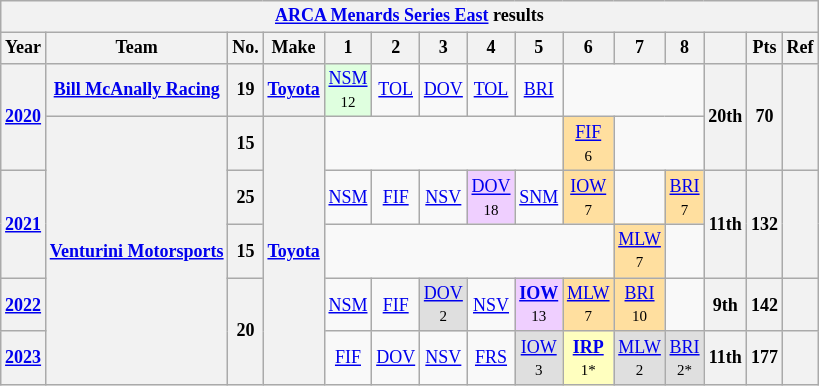<table class="wikitable" style="text-align:center; font-size:75%">
<tr>
<th colspan=15><a href='#'>ARCA Menards Series East</a> results</th>
</tr>
<tr>
<th>Year</th>
<th>Team</th>
<th>No.</th>
<th>Make</th>
<th>1</th>
<th>2</th>
<th>3</th>
<th>4</th>
<th>5</th>
<th>6</th>
<th>7</th>
<th>8</th>
<th></th>
<th>Pts</th>
<th>Ref</th>
</tr>
<tr>
<th rowspan=2><a href='#'>2020</a></th>
<th><a href='#'>Bill McAnally Racing</a></th>
<th>19</th>
<th><a href='#'>Toyota</a></th>
<td style="background:#DFFFDF;"><a href='#'>NSM</a><br><small>12</small></td>
<td><a href='#'>TOL</a></td>
<td><a href='#'>DOV</a></td>
<td><a href='#'>TOL</a></td>
<td><a href='#'>BRI</a></td>
<td colspan=3></td>
<th rowspan=2>20th</th>
<th rowspan=2>70</th>
<th rowspan=2></th>
</tr>
<tr>
<th rowspan=5><a href='#'>Venturini Motorsports</a></th>
<th>15</th>
<th rowspan=5><a href='#'>Toyota</a></th>
<td colspan=5></td>
<td style="background:#FFDF9F;"><a href='#'>FIF</a><br><small>6</small></td>
<td colspan=2></td>
</tr>
<tr>
<th rowspan=2><a href='#'>2021</a></th>
<th>25</th>
<td><a href='#'>NSM</a></td>
<td><a href='#'>FIF</a></td>
<td><a href='#'>NSV</a></td>
<td style="background:#EFCFFF;"><a href='#'>DOV</a><br><small>18</small></td>
<td><a href='#'>SNM</a></td>
<td style="background:#FFDF9F;"><a href='#'>IOW</a><br><small>7</small></td>
<td></td>
<td style="background:#FFDF9F;"><a href='#'>BRI</a><br><small>7</small></td>
<th rowspan=2>11th</th>
<th rowspan=2>132</th>
<th rowspan=2></th>
</tr>
<tr>
<th>15</th>
<td colspan=6></td>
<td style="background:#FFDF9F;"><a href='#'>MLW</a><br><small>7</small></td>
<td></td>
</tr>
<tr>
<th><a href='#'>2022</a></th>
<th rowspan=2>20</th>
<td><a href='#'>NSM</a></td>
<td><a href='#'>FIF</a></td>
<td style="background:#DFDFDF;"><a href='#'>DOV</a><br><small>2</small></td>
<td><a href='#'>NSV</a></td>
<td style="background:#EFCFFF;"><strong><a href='#'>IOW</a></strong><br><small>13</small></td>
<td style="background:#FFDF9F;"><a href='#'>MLW</a><br><small>7</small></td>
<td style="background:#FFDF9F;"><a href='#'>BRI</a><br><small>10</small></td>
<td></td>
<th>9th</th>
<th>142</th>
<th></th>
</tr>
<tr>
<th><a href='#'>2023</a></th>
<td><a href='#'>FIF</a></td>
<td><a href='#'>DOV</a></td>
<td><a href='#'>NSV</a></td>
<td><a href='#'>FRS</a></td>
<td style="background:#DFDFDF;"><a href='#'>IOW</a><br><small>3</small></td>
<td style="background:#FFFFBF;"><strong><a href='#'>IRP</a></strong><br><small>1*</small></td>
<td style="background:#DFDFDF;"><a href='#'>MLW</a><br><small>2</small></td>
<td style="background:#DFDFDF;"><a href='#'>BRI</a><br><small>2*</small></td>
<th>11th</th>
<th>177</th>
<th></th>
</tr>
</table>
